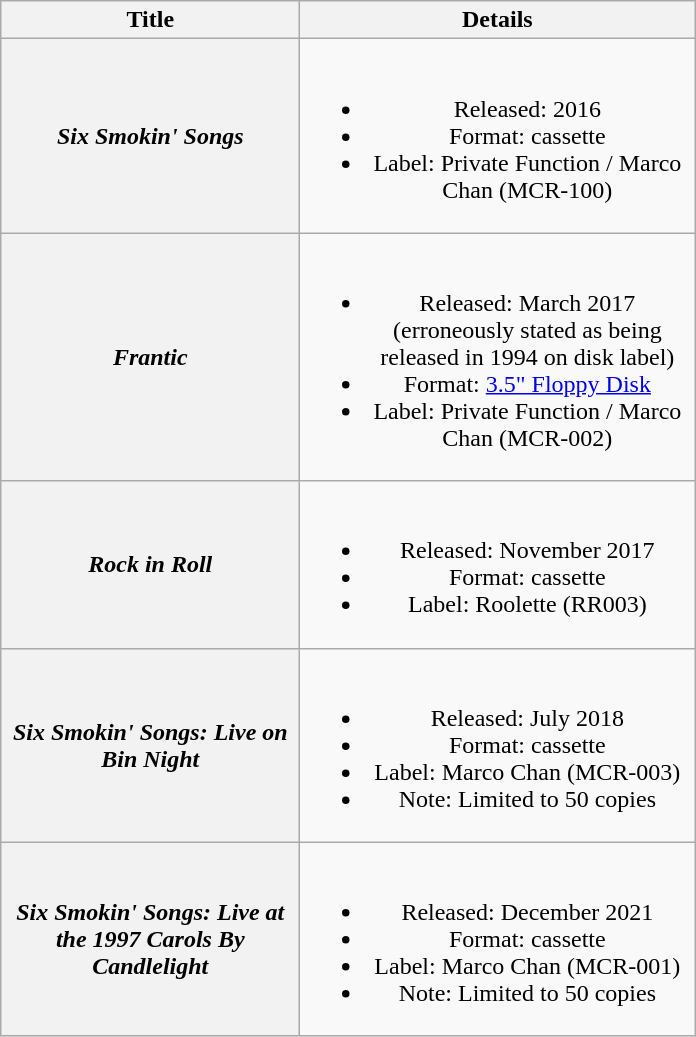<table class="wikitable plainrowheaders" style="text-align:center;" border="1">
<tr>
<th scope="col" style="width:12em;">Title</th>
<th scope="col" style="width:16em;">Details</th>
</tr>
<tr>
<th scope="row"><em>Six Smokin' Songs</em></th>
<td><br><ul><li>Released: 2016</li><li>Format: cassette</li><li>Label: Private Function / Marco Chan (MCR-100)</li></ul></td>
</tr>
<tr>
<th scope="row"><em>Frantic</em></th>
<td><br><ul><li>Released: March 2017 (erroneously stated as being released in 1994 on disk label)</li><li>Format: <a href='#'>3.5" Floppy Disk</a></li><li>Label: Private Function / Marco Chan (MCR-002)</li></ul></td>
</tr>
<tr>
<th scope="row"><em>Rock in Roll</em></th>
<td><br><ul><li>Released: November 2017</li><li>Format: cassette</li><li>Label: Roolette (RR003)</li></ul></td>
</tr>
<tr>
<th scope="row"><em>Six Smokin' Songs: Live on Bin Night</em></th>
<td><br><ul><li>Released: July 2018</li><li>Format: cassette</li><li>Label: Marco Chan (MCR-003)</li><li>Note: Limited to 50 copies</li></ul></td>
</tr>
<tr>
<th scope="row"><em>Six Smokin' Songs: Live at the 1997 Carols By Candlelight</em></th>
<td><br><ul><li>Released: December 2021</li><li>Format: cassette</li><li>Label: Marco Chan (MCR-001)</li><li>Note: Limited to 50 copies</li></ul></td>
</tr>
</table>
